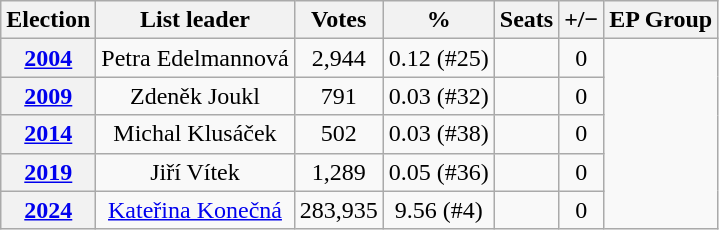<table class="wikitable" style=text-align:center;font-size:100%;">
<tr>
<th>Election</th>
<th>List leader</th>
<th>Votes</th>
<th>%</th>
<th>Seats</th>
<th>+/−</th>
<th>EP Group</th>
</tr>
<tr>
<th><a href='#'>2004</a></th>
<td>Petra Edelmannová</td>
<td>2,944</td>
<td>0.12 (#25)</td>
<td></td>
<td> 0</td>
</tr>
<tr>
<th><a href='#'>2009</a></th>
<td>Zdeněk Joukl</td>
<td>791</td>
<td>0.03 (#32)</td>
<td></td>
<td> 0</td>
</tr>
<tr>
<th><a href='#'>2014</a></th>
<td>Michal Klusáček</td>
<td>502</td>
<td>0.03 (#38)</td>
<td></td>
<td> 0</td>
</tr>
<tr>
<th><a href='#'>2019</a></th>
<td>Jiří Vítek</td>
<td>1,289</td>
<td>0.05 (#36)</td>
<td></td>
<td> 0</td>
</tr>
<tr>
<th><a href='#'>2024</a></th>
<td><a href='#'>Kateřina Konečná</a></td>
<td>283,935</td>
<td>9.56 (#4)</td>
<td></td>
<td> 0</td>
</tr>
</table>
